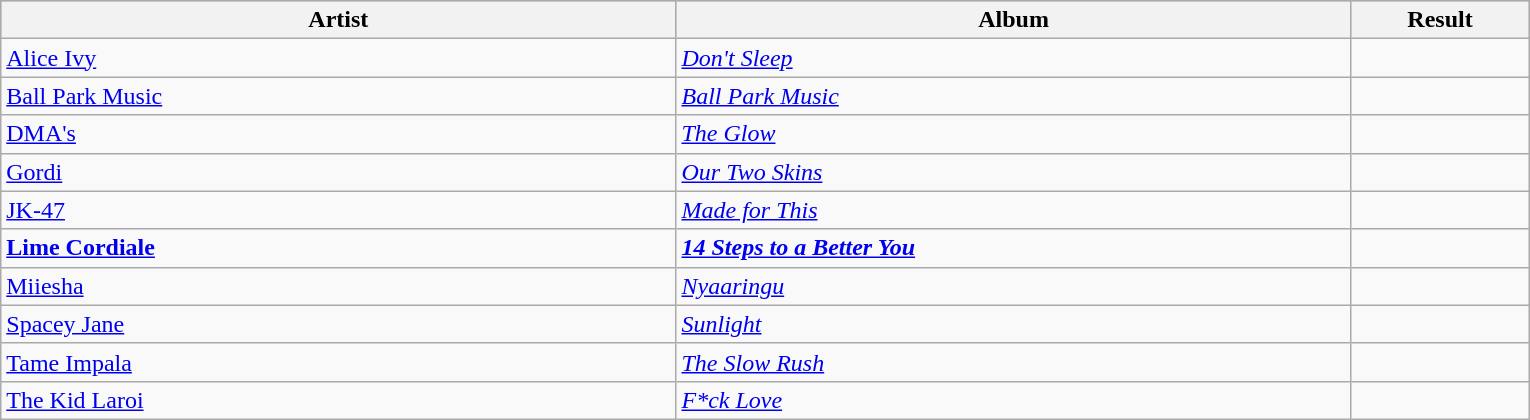<table class="sortable wikitable">
<tr bgcolor="#bebebe">
<th width="19%">Artist</th>
<th width="19%">Album</th>
<th width="5%">Result</th>
</tr>
<tr>
<td><a href='#'>Alice Ivy</a></td>
<td><em><a href='#'>Don't Sleep</a></em></td>
<td></td>
</tr>
<tr>
<td><a href='#'>Ball Park Music</a></td>
<td><em><a href='#'>Ball Park Music</a></em></td>
<td></td>
</tr>
<tr>
<td><a href='#'>DMA's</a></td>
<td><em><a href='#'>The Glow</a></em></td>
<td></td>
</tr>
<tr>
<td><a href='#'>Gordi</a></td>
<td><em><a href='#'>Our Two Skins</a></em></td>
<td></td>
</tr>
<tr>
<td><a href='#'>JK-47 </a></td>
<td><em><a href='#'>Made for This</a></em></td>
<td></td>
</tr>
<tr>
<td><strong><a href='#'>Lime Cordiale</a></strong></td>
<td><strong><em><a href='#'>14 Steps to a Better You</a></em></strong></td>
<td></td>
</tr>
<tr>
<td><a href='#'>Miiesha</a></td>
<td><em><a href='#'>Nyaaringu</a></em></td>
<td></td>
</tr>
<tr>
<td><a href='#'>Spacey Jane</a></td>
<td><em><a href='#'>Sunlight</a></em></td>
<td></td>
</tr>
<tr>
<td><a href='#'>Tame Impala</a></td>
<td><em><a href='#'>The Slow Rush</a></em></td>
<td></td>
</tr>
<tr>
<td><a href='#'>The Kid Laroi</a></td>
<td><em><a href='#'>F*ck Love</a></em></td>
<td></td>
</tr>
</table>
